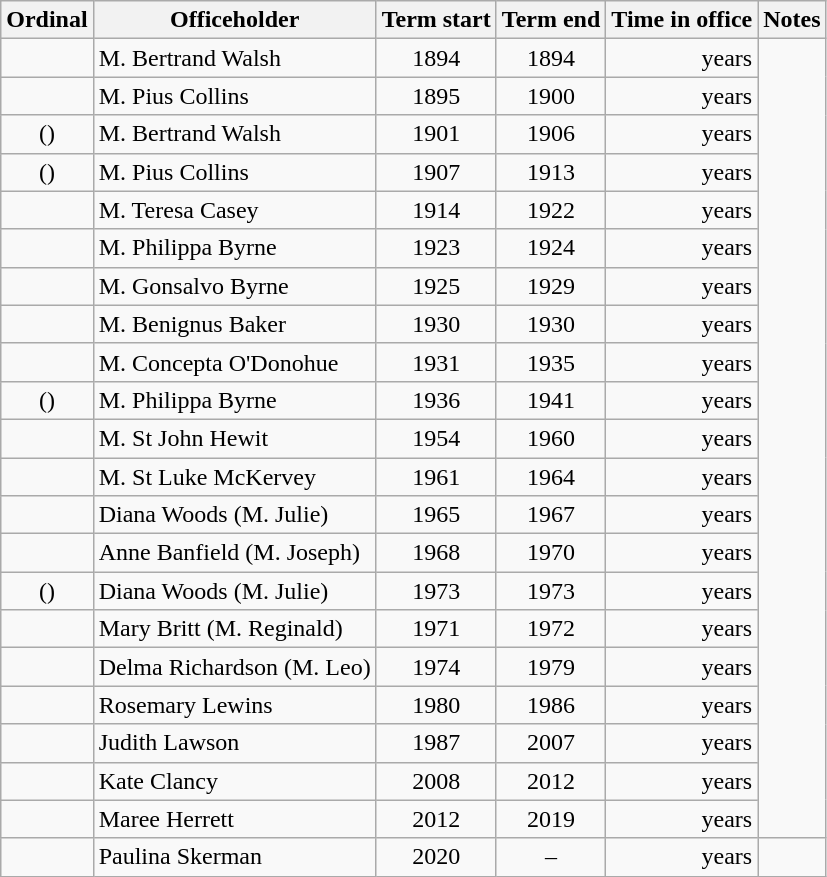<table class="wikitable sortable">
<tr>
<th>Ordinal</th>
<th>Officeholder</th>
<th>Term start</th>
<th>Term end</th>
<th>Time in office</th>
<th>Notes</th>
</tr>
<tr>
<td align=center></td>
<td>M. Bertrand Walsh</td>
<td align=center>1894</td>
<td align=center>1894</td>
<td align=right> years</td>
<td rowspan=21></td>
</tr>
<tr>
<td align=center></td>
<td>M. Pius Collins</td>
<td align=center>1895</td>
<td align=center>1900</td>
<td align=right> years</td>
</tr>
<tr>
<td align=center>()</td>
<td>M. Bertrand Walsh</td>
<td align=center>1901</td>
<td align=center>1906</td>
<td align=right> years</td>
</tr>
<tr>
<td align=center>()</td>
<td>M. Pius Collins</td>
<td align=center>1907</td>
<td align=center>1913</td>
<td align=right> years</td>
</tr>
<tr>
<td align=center></td>
<td>M. Teresa Casey</td>
<td align=center>1914</td>
<td align=center>1922</td>
<td align=right> years</td>
</tr>
<tr>
<td align=center></td>
<td>M. Philippa Byrne</td>
<td align=center>1923</td>
<td align=center>1924</td>
<td align=right> years</td>
</tr>
<tr>
<td align=center></td>
<td>M. Gonsalvo Byrne</td>
<td align=center>1925</td>
<td align=center>1929</td>
<td align=right> years</td>
</tr>
<tr>
<td align=center></td>
<td>M. Benignus Baker</td>
<td align=center>1930</td>
<td align=center>1930</td>
<td align=right> years</td>
</tr>
<tr>
<td align=center></td>
<td>M. Concepta O'Donohue</td>
<td align=center>1931</td>
<td align=center>1935</td>
<td align=right> years</td>
</tr>
<tr>
<td align=center>()</td>
<td>M. Philippa Byrne</td>
<td align=center>1936</td>
<td align=center>1941</td>
<td align=right> years</td>
</tr>
<tr>
<td align=center></td>
<td>M. St John Hewit</td>
<td align=center>1954</td>
<td align=center>1960</td>
<td align=right> years</td>
</tr>
<tr>
<td align=center></td>
<td>M. St Luke McKervey</td>
<td align=center>1961</td>
<td align=center>1964</td>
<td align=right> years</td>
</tr>
<tr>
<td align=center></td>
<td>Diana Woods (M. Julie)</td>
<td align=center>1965</td>
<td align=center>1967</td>
<td align=right> years</td>
</tr>
<tr>
<td align=center></td>
<td>Anne Banfield (M. Joseph)</td>
<td align=center>1968</td>
<td align=center>1970</td>
<td align=right> years</td>
</tr>
<tr>
<td align=center>()</td>
<td>Diana Woods (M. Julie)</td>
<td align=center>1973</td>
<td align=center>1973</td>
<td align=right> years</td>
</tr>
<tr>
<td align=center></td>
<td>Mary Britt (M. Reginald)</td>
<td align=center>1971</td>
<td align=center>1972</td>
<td align=right> years</td>
</tr>
<tr>
<td align=center></td>
<td>Delma Richardson (M. Leo)</td>
<td align=center>1974</td>
<td align=center>1979</td>
<td align=right> years</td>
</tr>
<tr>
<td align=center></td>
<td>Rosemary Lewins</td>
<td align=center>1980</td>
<td align=center>1986</td>
<td align=right> years</td>
</tr>
<tr>
<td align=center></td>
<td>Judith Lawson</td>
<td align=center>1987</td>
<td align=center>2007</td>
<td align=right> years</td>
</tr>
<tr>
<td align=center></td>
<td>Kate Clancy</td>
<td align=center>2008</td>
<td align=center>2012</td>
<td align=right> years</td>
</tr>
<tr>
<td align=center></td>
<td>Maree Herrett</td>
<td align=center>2012</td>
<td align=center>2019</td>
<td align=right> years</td>
</tr>
<tr>
<td align=center></td>
<td>Paulina Skerman</td>
<td align=center>2020</td>
<td align=center>–</td>
<td align=right> years</td>
<td></td>
</tr>
</table>
